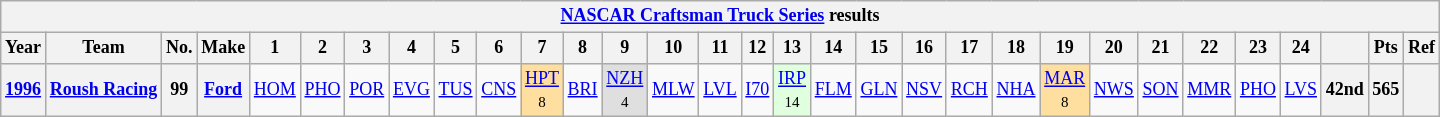<table class="wikitable" style="text-align:center; font-size:75%">
<tr>
<th colspan=45><a href='#'>NASCAR Craftsman Truck Series</a> results</th>
</tr>
<tr>
<th>Year</th>
<th>Team</th>
<th>No.</th>
<th>Make</th>
<th>1</th>
<th>2</th>
<th>3</th>
<th>4</th>
<th>5</th>
<th>6</th>
<th>7</th>
<th>8</th>
<th>9</th>
<th>10</th>
<th>11</th>
<th>12</th>
<th>13</th>
<th>14</th>
<th>15</th>
<th>16</th>
<th>17</th>
<th>18</th>
<th>19</th>
<th>20</th>
<th>21</th>
<th>22</th>
<th>23</th>
<th>24</th>
<th></th>
<th>Pts</th>
<th>Ref</th>
</tr>
<tr>
<th><a href='#'>1996</a></th>
<th><a href='#'>Roush Racing</a></th>
<th>99</th>
<th><a href='#'>Ford</a></th>
<td><a href='#'>HOM</a></td>
<td><a href='#'>PHO</a></td>
<td><a href='#'>POR</a></td>
<td><a href='#'>EVG</a></td>
<td><a href='#'>TUS</a></td>
<td><a href='#'>CNS</a></td>
<td style="background:#FFDF9F;"><a href='#'>HPT</a><br><small>8</small></td>
<td><a href='#'>BRI</a></td>
<td style="background:#DFDFDF;"><a href='#'>NZH</a><br><small>4</small></td>
<td><a href='#'>MLW</a></td>
<td><a href='#'>LVL</a></td>
<td><a href='#'>I70</a></td>
<td style="background:#DFFFDF;"><a href='#'>IRP</a><br><small>14</small></td>
<td><a href='#'>FLM</a></td>
<td><a href='#'>GLN</a></td>
<td><a href='#'>NSV</a></td>
<td><a href='#'>RCH</a></td>
<td><a href='#'>NHA</a></td>
<td style="background:#FFDF9F;"><a href='#'>MAR</a><br><small>8</small></td>
<td><a href='#'>NWS</a></td>
<td><a href='#'>SON</a></td>
<td><a href='#'>MMR</a></td>
<td><a href='#'>PHO</a></td>
<td><a href='#'>LVS</a></td>
<th>42nd</th>
<th>565</th>
<th></th>
</tr>
</table>
